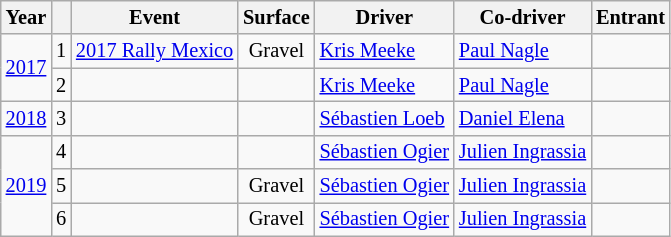<table class="wikitable" style="font-size: 85%;">
<tr>
<th>Year</th>
<th></th>
<th>Event</th>
<th>Surface</th>
<th>Driver</th>
<th>Co-driver</th>
<th>Entrant</th>
</tr>
<tr>
<td rowspan="2" style="text-align:center;"><a href='#'>2017</a></td>
<td style="text-align:center;">1</td>
<td> <a href='#'>2017 Rally Mexico</a></td>
<td style="text-align:center;">Gravel</td>
<td> <a href='#'>Kris Meeke</a></td>
<td> <a href='#'>Paul Nagle</a></td>
<td></td>
</tr>
<tr>
<td style="text-align:center;">2</td>
<td></td>
<td style="text-align:center;"></td>
<td> <a href='#'>Kris Meeke</a></td>
<td> <a href='#'>Paul Nagle</a></td>
<td></td>
</tr>
<tr>
<td style="text-align:center;"><a href='#'>2018</a></td>
<td style="text-align:center;">3</td>
<td></td>
<td style="text-align:center;"></td>
<td> <a href='#'>Sébastien Loeb</a></td>
<td> <a href='#'>Daniel Elena</a></td>
<td></td>
</tr>
<tr>
<td rowspan="3" style="text-align:center;"><a href='#'>2019</a></td>
<td style="text-align:center;">4</td>
<td></td>
<td style="text-align:center;"></td>
<td> <a href='#'>Sébastien Ogier</a></td>
<td> <a href='#'>Julien Ingrassia</a></td>
<td></td>
</tr>
<tr>
<td style="text-align:center;">5</td>
<td></td>
<td style="text-align:center;">Gravel</td>
<td> <a href='#'>Sébastien Ogier</a></td>
<td> <a href='#'>Julien Ingrassia</a></td>
<td></td>
</tr>
<tr>
<td style="text-align:center;">6</td>
<td></td>
<td style="text-align:center;">Gravel</td>
<td> <a href='#'>Sébastien Ogier</a></td>
<td> <a href='#'>Julien Ingrassia</a></td>
<td></td>
</tr>
</table>
